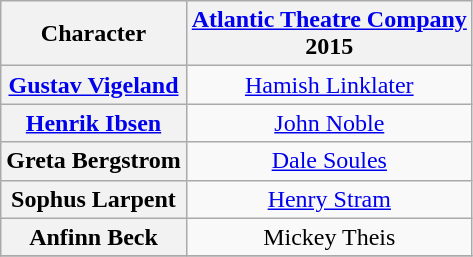<table class="wikitable">
<tr>
<th>Character</th>
<th><a href='#'>Atlantic Theatre Company</a> <br>2015</th>
</tr>
<tr>
<th><a href='#'>Gustav Vigeland</a></th>
<td align="center" ,><a href='#'>Hamish Linklater</a></td>
</tr>
<tr>
<th><a href='#'>Henrik Ibsen</a></th>
<td align="center"><a href='#'>John Noble</a></td>
</tr>
<tr>
<th>Greta Bergstrom</th>
<td align="center"><a href='#'>Dale Soules</a></td>
</tr>
<tr>
<th>Sophus Larpent</th>
<td align="center"><a href='#'>Henry Stram</a></td>
</tr>
<tr>
<th>Anfinn Beck</th>
<td align="center">Mickey Theis</td>
</tr>
<tr>
</tr>
</table>
